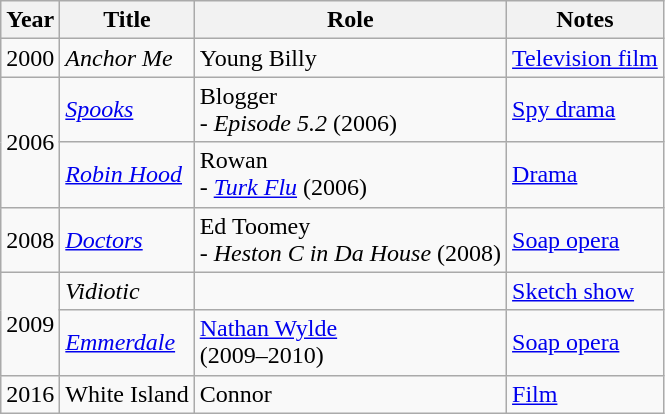<table class="wikitable">
<tr>
<th>Year</th>
<th>Title</th>
<th>Role</th>
<th>Notes</th>
</tr>
<tr>
<td rowspan="1">2000</td>
<td><em>Anchor Me</em></td>
<td>Young Billy</td>
<td><a href='#'>Television film</a></td>
</tr>
<tr>
<td rowspan="2">2006</td>
<td><em><a href='#'>Spooks</a></em></td>
<td>Blogger<br>- <em>Episode 5.2</em> (2006)</td>
<td><a href='#'>Spy drama</a></td>
</tr>
<tr>
<td><em><a href='#'>Robin Hood</a></em></td>
<td>Rowan<br>- <em><a href='#'>Turk Flu</a></em> (2006)</td>
<td><a href='#'>Drama</a></td>
</tr>
<tr>
<td rowspan="1">2008</td>
<td><em><a href='#'>Doctors</a></em></td>
<td>Ed Toomey<br>- <em>Heston C in Da House</em> (2008)</td>
<td><a href='#'>Soap opera</a></td>
</tr>
<tr>
<td rowspan="2">2009</td>
<td><em>Vidiotic</em></td>
<td></td>
<td><a href='#'>Sketch show</a></td>
</tr>
<tr>
<td><em><a href='#'>Emmerdale</a></em></td>
<td><a href='#'>Nathan Wylde</a><br> (2009–2010)</td>
<td><a href='#'>Soap opera</a></td>
</tr>
<tr>
<td>2016</td>
<td>White Island</td>
<td>Connor</td>
<td><a href='#'>Film</a></td>
</tr>
</table>
